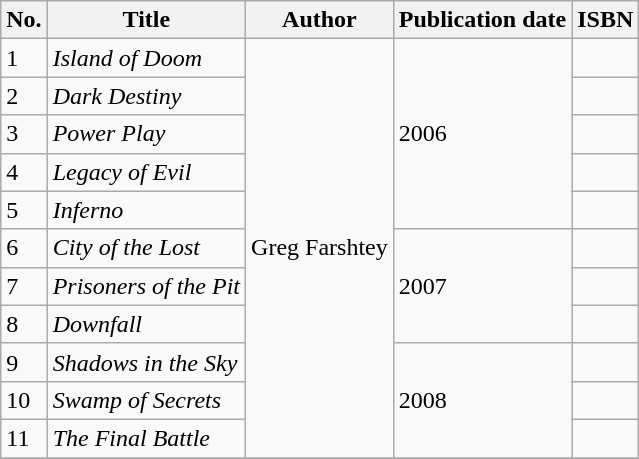<table class="wikitable">
<tr>
<th>No.</th>
<th>Title</th>
<th>Author</th>
<th>Publication date</th>
<th>ISBN</th>
</tr>
<tr>
<td>1</td>
<td><em>Island of Doom</em></td>
<td Rowspan="11">Greg Farshtey</td>
<td Rowspan="5">2006</td>
<td></td>
</tr>
<tr>
<td>2</td>
<td><em>Dark Destiny</em></td>
<td></td>
</tr>
<tr>
<td>3</td>
<td><em>Power Play</em></td>
<td></td>
</tr>
<tr>
<td>4</td>
<td><em>Legacy of Evil</em></td>
<td></td>
</tr>
<tr>
<td>5</td>
<td><em>Inferno</em></td>
<td></td>
</tr>
<tr>
<td>6</td>
<td><em>City of the Lost</em></td>
<td Rowspan="3">2007</td>
<td></td>
</tr>
<tr>
<td>7</td>
<td><em>Prisoners of the Pit</em></td>
<td></td>
</tr>
<tr>
<td>8</td>
<td><em>Downfall</em></td>
<td></td>
</tr>
<tr>
<td>9</td>
<td><em>Shadows in the Sky</em></td>
<td Rowspan="3">2008</td>
<td></td>
</tr>
<tr>
<td>10</td>
<td><em>Swamp of Secrets</em></td>
<td></td>
</tr>
<tr>
<td>11</td>
<td><em>The Final Battle</em></td>
<td></td>
</tr>
<tr>
</tr>
</table>
